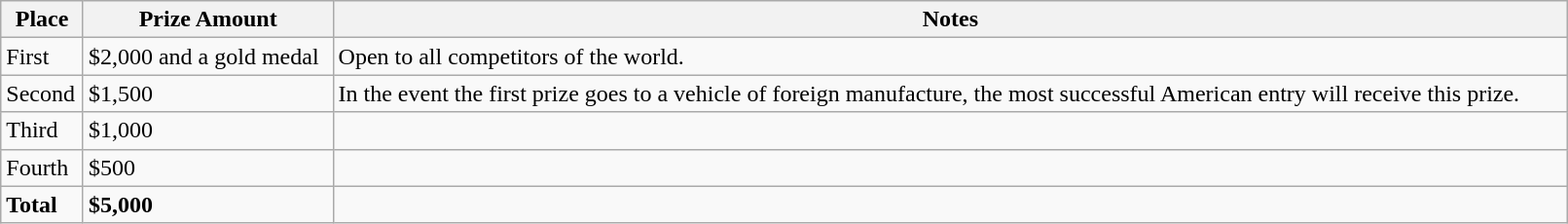<table class="wikitable" style="width: 85%">
<tr>
<th>Place</th>
<th>Prize Amount</th>
<th>Notes</th>
</tr>
<tr>
<td>First</td>
<td>$2,000 and a gold medal</td>
<td>Open to all competitors of the world.</td>
</tr>
<tr>
<td>Second</td>
<td>$1,500</td>
<td>In the event the first prize goes to a vehicle of foreign manufacture, the most successful American entry will receive this prize.</td>
</tr>
<tr>
<td>Third</td>
<td>$1,000</td>
<td></td>
</tr>
<tr>
<td>Fourth</td>
<td>$500</td>
<td></td>
</tr>
<tr>
<td><strong>Total</strong></td>
<td><strong>$5,000</strong></td>
<td></td>
</tr>
</table>
